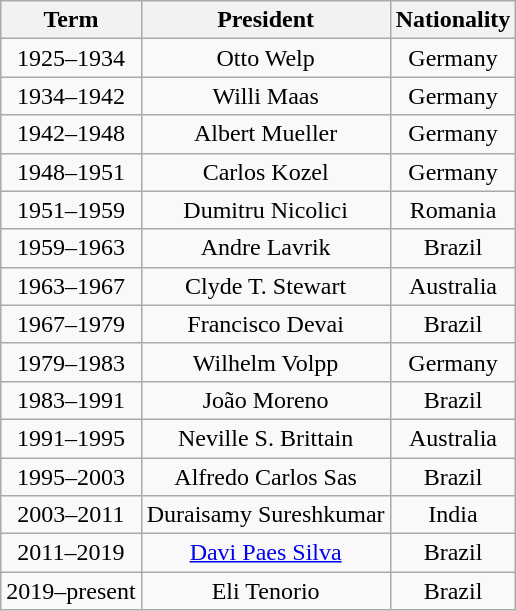<table class="wikitable" style="text-align:center">
<tr>
<th>Term</th>
<th>President</th>
<th>Nationality</th>
</tr>
<tr>
<td>1925–1934</td>
<td>Otto Welp</td>
<td>Germany</td>
</tr>
<tr>
<td>1934–1942</td>
<td>Willi Maas</td>
<td>Germany</td>
</tr>
<tr>
<td>1942–1948</td>
<td>Albert Mueller</td>
<td>Germany</td>
</tr>
<tr>
<td>1948–1951</td>
<td>Carlos Kozel</td>
<td>Germany</td>
</tr>
<tr>
<td>1951–1959</td>
<td>Dumitru Nicolici</td>
<td>Romania</td>
</tr>
<tr>
<td>1959–1963</td>
<td>Andre Lavrik</td>
<td>Brazil</td>
</tr>
<tr>
<td>1963–1967</td>
<td>Clyde T. Stewart</td>
<td>Australia</td>
</tr>
<tr>
<td>1967–1979</td>
<td>Francisco Devai</td>
<td>Brazil</td>
</tr>
<tr>
<td>1979–1983</td>
<td>Wilhelm Volpp</td>
<td>Germany</td>
</tr>
<tr>
<td>1983–1991</td>
<td>João Moreno</td>
<td>Brazil</td>
</tr>
<tr>
<td>1991–1995</td>
<td>Neville S. Brittain</td>
<td>Australia</td>
</tr>
<tr>
<td>1995–2003</td>
<td>Alfredo Carlos Sas</td>
<td>Brazil</td>
</tr>
<tr>
<td>2003–2011</td>
<td>Duraisamy Sureshkumar</td>
<td>India</td>
</tr>
<tr>
<td>2011–2019</td>
<td><a href='#'>Davi Paes Silva</a></td>
<td>Brazil</td>
</tr>
<tr>
<td>2019–present</td>
<td>Eli Tenorio</td>
<td>Brazil</td>
</tr>
</table>
